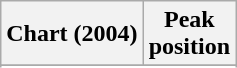<table class="wikitable sortable plainrowheaders" style="text-align:center">
<tr>
<th scope="col">Chart (2004)</th>
<th scope="col">Peak<br> position</th>
</tr>
<tr>
</tr>
<tr>
</tr>
<tr>
</tr>
</table>
